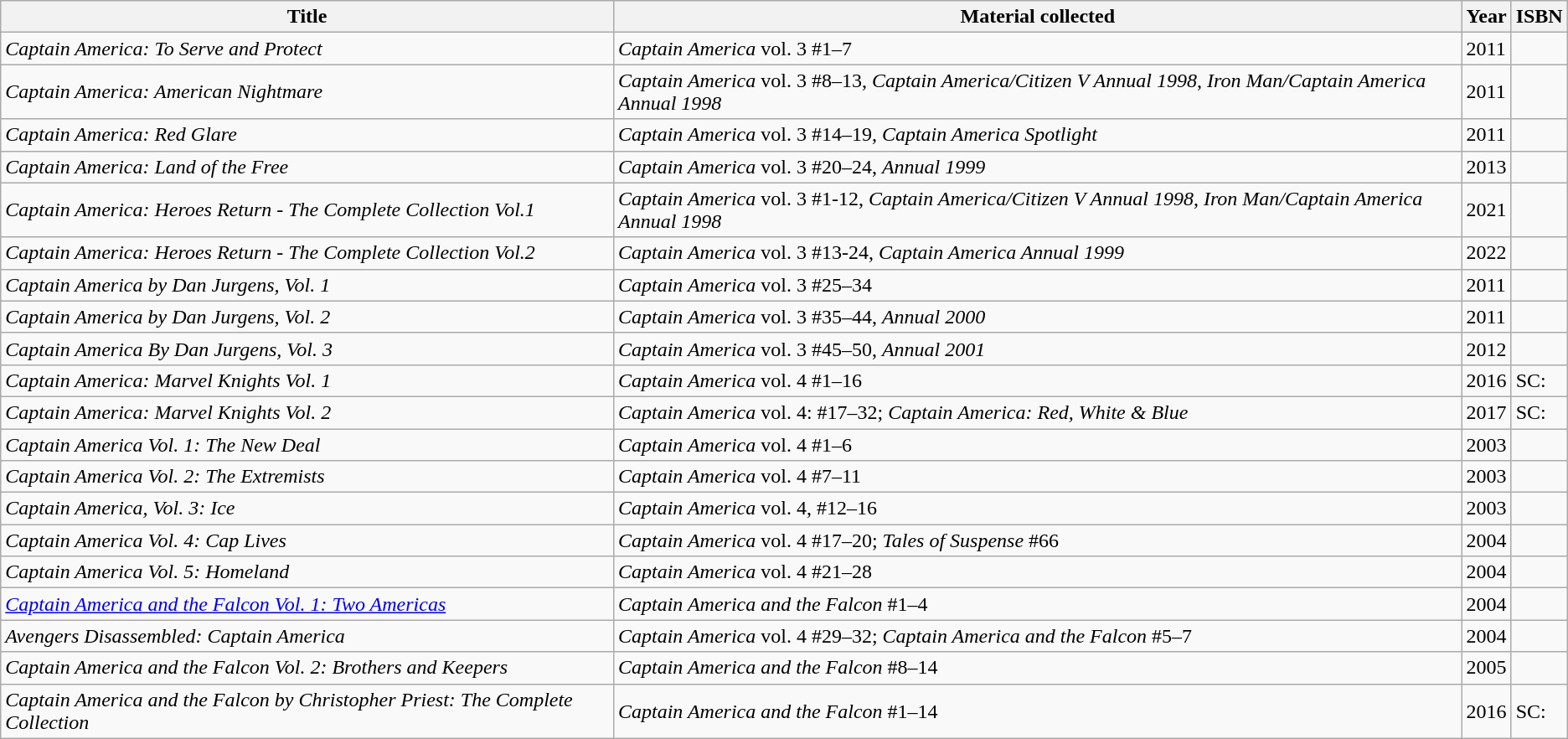<table class="wikitable sortable">
<tr>
<th>Title</th>
<th>Material collected</th>
<th>Year</th>
<th>ISBN</th>
</tr>
<tr>
<td><em>Captain America: To Serve and Protect</em></td>
<td><em>Captain America</em> vol. 3 #1–7</td>
<td>2011</td>
<td></td>
</tr>
<tr>
<td><em>Captain America: American Nightmare</em></td>
<td><em>Captain America</em> vol. 3 #8–13, <em>Captain America/Citizen V Annual 1998</em>, <em>Iron Man/Captain America Annual 1998</em></td>
<td>2011</td>
<td></td>
</tr>
<tr>
<td><em>Captain America: Red Glare</em></td>
<td><em>Captain America</em> vol. 3 #14–19, <em>Captain America Spotlight</em></td>
<td>2011</td>
<td></td>
</tr>
<tr>
<td><em>Captain America: Land of the Free</em></td>
<td><em>Captain America</em> vol. 3 #20–24, <em>Annual 1999</em></td>
<td>2013</td>
<td></td>
</tr>
<tr>
<td><em>Captain America: Heroes Return - The Complete Collection Vol.1</em></td>
<td><em>Captain America</em> vol. 3 #1-12, <em>Captain America/Citizen V Annual 1998</em>, <em>Iron Man/Captain America Annual 1998</em></td>
<td>2021</td>
<td></td>
</tr>
<tr>
<td><em>Captain America: Heroes Return - The Complete Collection Vol.2</em></td>
<td><em>Captain America</em> vol. 3 #13-24, <em>Captain America Annual 1999</em></td>
<td>2022</td>
<td></td>
</tr>
<tr>
<td><em>Captain America by Dan Jurgens, Vol. 1</em></td>
<td><em>Captain America</em> vol. 3 #25–34</td>
<td>2011</td>
<td></td>
</tr>
<tr>
<td><em>Captain America by Dan Jurgens, Vol. 2</em></td>
<td><em>Captain America</em> vol. 3 #35–44, <em>Annual 2000</em></td>
<td>2011</td>
<td></td>
</tr>
<tr>
<td><em>Captain America By Dan Jurgens, Vol. 3</em></td>
<td><em>Captain America</em> vol. 3 #45–50, <em>Annual 2001</em></td>
<td>2012</td>
<td></td>
</tr>
<tr>
<td><em>Captain America: Marvel Knights Vol. 1</em></td>
<td><em>Captain America</em> vol. 4 #1–16</td>
<td>2016</td>
<td>SC: </td>
</tr>
<tr>
<td><em>Captain America: Marvel Knights Vol. 2</em></td>
<td><em>Captain America</em> vol. 4: #17–32; <em>Captain America: Red, White & Blue</em></td>
<td>2017</td>
<td>SC: </td>
</tr>
<tr>
<td><em>Captain America Vol. 1: The New Deal</em></td>
<td><em>Captain America</em> vol. 4 #1–6</td>
<td>2003</td>
<td></td>
</tr>
<tr>
<td><em>Captain America Vol. 2: The Extremists</em></td>
<td><em>Captain America</em> vol. 4 #7–11</td>
<td>2003</td>
<td></td>
</tr>
<tr>
<td><em>Captain America, Vol. 3: Ice</em></td>
<td><em>Captain America</em> vol. 4, #12–16</td>
<td>2003</td>
<td></td>
</tr>
<tr>
<td><em>Captain America Vol. 4: Cap Lives</em></td>
<td><em>Captain America</em> vol. 4 #17–20; <em>Tales of Suspense</em> #66</td>
<td>2004</td>
<td></td>
</tr>
<tr>
<td><em>Captain America Vol. 5: Homeland</em></td>
<td><em>Captain America</em> vol. 4 #21–28</td>
<td>2004</td>
<td></td>
</tr>
<tr>
<td><em><a href='#'>Captain America and the Falcon Vol. 1: Two Americas</a></em></td>
<td><em>Captain America and the Falcon</em> #1–4</td>
<td>2004</td>
<td></td>
</tr>
<tr>
<td><em>Avengers Disassembled: Captain America</em></td>
<td><em>Captain America</em> vol. 4 #29–32; <em>Captain America and the Falcon</em> #5–7</td>
<td>2004</td>
<td></td>
</tr>
<tr>
<td><em>Captain America and the Falcon Vol. 2: Brothers and Keepers</em></td>
<td><em>Captain America and the Falcon</em> #8–14</td>
<td>2005</td>
<td></td>
</tr>
<tr>
<td><em>Captain America and the Falcon by Christopher Priest: The Complete Collection</em></td>
<td><em>Captain America and the Falcon</em> #1–14</td>
<td>2016</td>
<td>SC: </td>
</tr>
</table>
